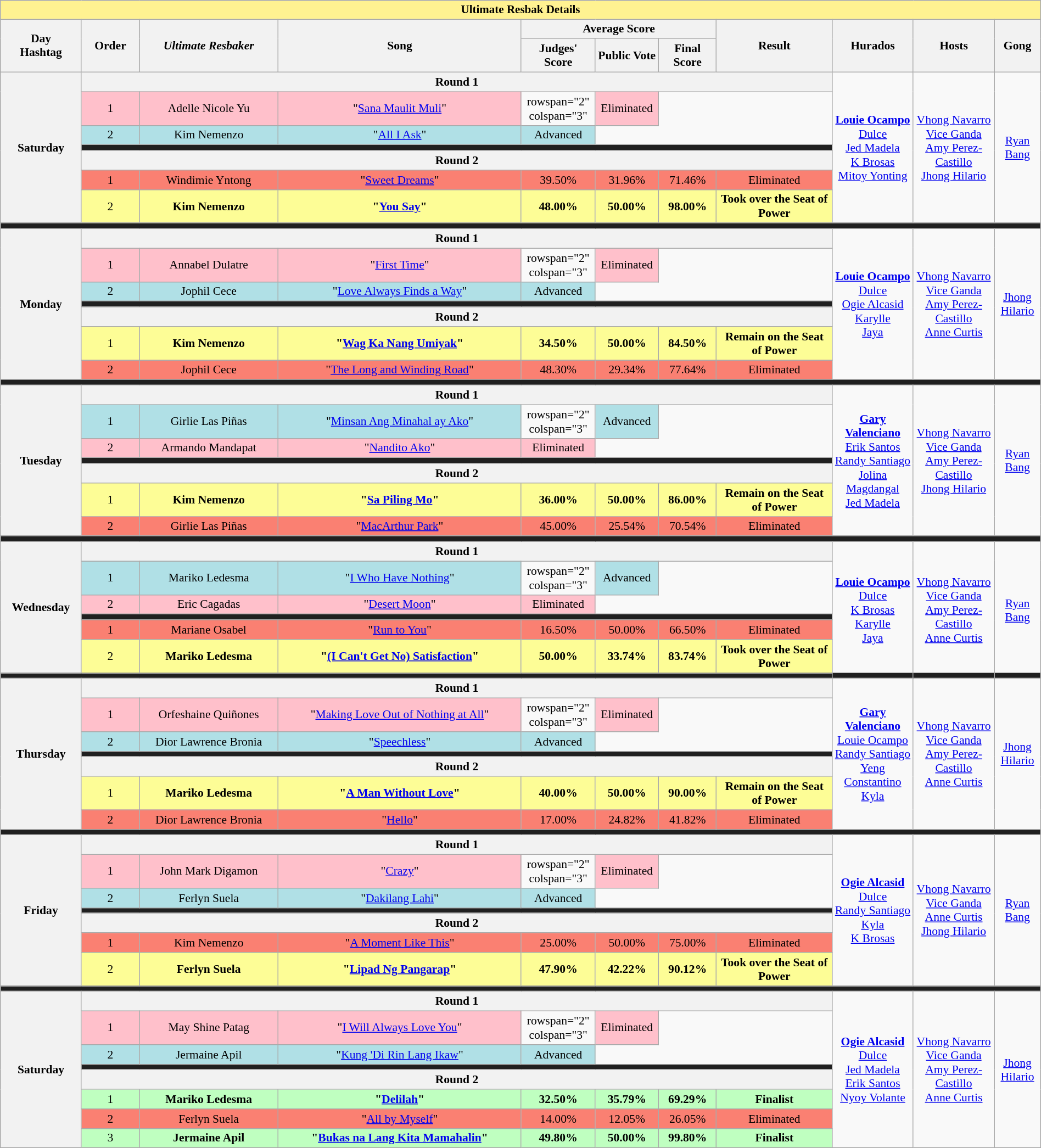<table class="wikitable mw-collapsible mw-collapsed" style="width:100%;text-align:center;font-size: 90%">
<tr>
<th colspan="11" style="background-color:#fff291;font-size:14px">Ultimate Resbak Details</th>
</tr>
<tr>
<th rowspan="2" style="width:07%;">Day<br>Hashtag</th>
<th rowspan="2" style="width:05%;">Order</th>
<th rowspan="2" style="width:12%;"><em>Ultimate Resbaker</em></th>
<th rowspan="2" style="width:21%;">Song</th>
<th colspan="3" style="width:15%;">Average Score</th>
<th rowspan="2" style="width:10%;">Result</th>
<th rowspan="2" style="width:07%;">Hurados</th>
<th rowspan="2" style="width:07%;">Hosts</th>
<th rowspan="2" style="width:04%;">Gong</th>
</tr>
<tr>
<th style="width:5%;">Judges' Score</th>
<th style="width:5%;">Public Vote</th>
<th style="width:5%;">Final Score</th>
</tr>
<tr>
<th rowspan="7">Saturday<br></th>
<th colspan="7">Round 1</th>
<td rowspan="7"><strong><a href='#'>Louie Ocampo</a></strong><br><a href='#'>Dulce</a><br><a href='#'>Jed Madela</a><br><a href='#'>K Brosas</a><br><a href='#'>Mitoy Yonting</a></td>
<td rowspan="7"><a href='#'>Vhong Navarro</a><br><a href='#'>Vice Ganda</a><br><a href='#'>Amy Perez-Castillo</a><br><a href='#'>Jhong Hilario</a></td>
<td rowspan="7"><a href='#'>Ryan Bang</a></td>
</tr>
<tr>
<td style="background-color:pink;">1</td>
<td style="background-color:pink;">Adelle Nicole Yu<br></td>
<td style="background-color:pink;">"<a href='#'>Sana Maulit Muli</a>"</td>
<td>rowspan="2" colspan="3" </td>
<td style="background-color:pink;">Eliminated</td>
</tr>
<tr>
<td style="background-color:#B0E0E6;">2</td>
<td style="background-color:#B0E0E6;">Kim Nemenzo<br></td>
<td style="background-color:#B0E0E6;">"<a href='#'>All I Ask</a>"</td>
<td style="background-color:#B0E0E6;">Advanced</td>
</tr>
<tr>
<td colspan="7" style="background-color:#202020;"></td>
</tr>
<tr>
<th colspan="7">Round 2</th>
</tr>
<tr>
<td style="background-color:salmon;">1</td>
<td style="background-color:salmon;">Windimie Yntong</td>
<td style="background-color:salmon;">"<a href='#'>Sweet Dreams</a>"</td>
<td style="background-color:salmon;">39.50%</td>
<td style="background-color:salmon;">31.96%</td>
<td style="background-color:salmon;">71.46%</td>
<td style="background-color:salmon;">Eliminated</td>
</tr>
<tr>
<td style="background-color:#FDFD96;">2</td>
<td style="background-color:#FDFD96;"><strong>Kim Nemenzo</strong></td>
<td style="background-color:#FDFD96;"><strong>"<a href='#'>You Say</a>"</strong></td>
<td style="background-color:#FDFD96;"><strong>48.00%</strong></td>
<td style="background-color:#FDFD96;"><strong>50.00%</strong></td>
<td style="background-color:#FDFD96;"><strong>98.00%</strong></td>
<td style="background-color:#FDFD96;"><strong>Took over the Seat of Power</strong></td>
</tr>
<tr>
<td colspan="11" style="background-color:#202020;"></td>
</tr>
<tr>
<th rowspan="7">Monday<br></th>
<th colspan="7">Round 1</th>
<td rowspan="7"><strong><a href='#'>Louie Ocampo</a></strong><br><a href='#'>Dulce</a><br><a href='#'>Ogie Alcasid</a><br><a href='#'>Karylle</a><br><a href='#'>Jaya</a></td>
<td rowspan="7"><a href='#'>Vhong Navarro</a><br><a href='#'>Vice Ganda</a><br><a href='#'>Amy Perez-Castillo</a><br><a href='#'>Anne Curtis</a></td>
<td rowspan="7"><a href='#'>Jhong Hilario</a></td>
</tr>
<tr>
<td style="background-color:pink;">1</td>
<td style="background-color:pink;">Annabel Dulatre <br></td>
<td style="background-color:pink;">"<a href='#'>First Time</a>"</td>
<td>rowspan="2" colspan="3" </td>
<td style="background-color:pink;">Eliminated</td>
</tr>
<tr>
<td style="background-color:#B0E0E6;">2</td>
<td style="background-color:#B0E0E6;">Jophil Cece <br></td>
<td style="background-color:#B0E0E6;">"<a href='#'>Love Always Finds a Way</a>"</td>
<td style="background-color:#B0E0E6;">Advanced</td>
</tr>
<tr>
<td colspan="7" style="background-color:#202020;"></td>
</tr>
<tr>
<th colspan="7">Round 2</th>
</tr>
<tr>
<td style="background-color:#FDFD96;">1</td>
<td style="background-color:#FDFD96;"><strong>Kim Nemenzo</strong></td>
<td style="background-color:#FDFD96;"><strong>"<a href='#'>Wag Ka Nang Umiyak</a>"</strong></td>
<td style="background-color:#FDFD96;"><strong>34.50%</strong></td>
<td style="background-color:#FDFD96;"><strong>50.00%</strong></td>
<td style="background-color:#FDFD96;"><strong>84.50%</strong></td>
<td style="background-color:#FDFD96;"><strong>Remain on the Seat of Power</strong></td>
</tr>
<tr>
<td style="background-color:salmon;">2</td>
<td style="background-color:salmon;">Jophil Cece</td>
<td style="background-color:salmon;">"<a href='#'>The Long and Winding Road</a>"</td>
<td style="background-color:salmon;">48.30%</td>
<td style="background-color:salmon;">29.34%</td>
<td style="background-color:salmon;">77.64%</td>
<td style="background-color:salmon;">Eliminated</td>
</tr>
<tr>
<td colspan="11" style="background-color:#202020;"></td>
</tr>
<tr>
<th rowspan="7">Tuesday<br></th>
<th colspan="7">Round 1</th>
<td rowspan="7"><strong><a href='#'>Gary Valenciano</a></strong><br><a href='#'>Erik Santos</a><br><a href='#'>Randy Santiago</a><br><a href='#'>Jolina Magdangal</a><br><a href='#'>Jed Madela</a></td>
<td rowspan="7"><a href='#'>Vhong Navarro</a><br><a href='#'>Vice Ganda</a><br><a href='#'>Amy Perez-Castillo</a><br><a href='#'>Jhong Hilario</a></td>
<td rowspan="7"><a href='#'>Ryan Bang</a></td>
</tr>
<tr>
<td style="background-color:#B0E0E6;">1</td>
<td style="background-color:#B0E0E6;">Girlie Las Piñas <br></td>
<td style="background-color:#B0E0E6;">"<a href='#'>Minsan Ang Minahal ay Ako</a>"</td>
<td>rowspan="2" colspan="3" </td>
<td style="background-color:#B0E0E6;">Advanced</td>
</tr>
<tr>
<td style="background-color:pink;">2</td>
<td style="background-color:pink;">Armando Mandapat <br></td>
<td style="background-color:pink;">"<a href='#'>Nandito Ako</a>"</td>
<td style="background-color:pink;">Eliminated</td>
</tr>
<tr>
<td colspan="7" style="background-color:#202020;"></td>
</tr>
<tr>
<th colspan="7">Round 2</th>
</tr>
<tr>
<td style="background-color:#FDFD96;">1</td>
<td style="background-color:#FDFD96;"><strong>Kim Nemenzo</strong></td>
<td style="background-color:#FDFD96;"><strong>"<a href='#'>Sa Piling Mo</a>"</strong></td>
<td style="background-color:#FDFD96;"><strong>36.00%</strong></td>
<td style="background-color:#FDFD96;"><strong>50.00%</strong></td>
<td style="background-color:#FDFD96;"><strong>86.00%</strong></td>
<td style="background-color:#FDFD96;"><strong>Remain on the Seat of Power</strong></td>
</tr>
<tr>
<td style="background-color:salmon;">2</td>
<td style="background-color:salmon;">Girlie Las Piñas</td>
<td style="background-color:salmon;">"<a href='#'>MacArthur Park</a>"</td>
<td style="background-color:salmon;">45.00%</td>
<td style="background-color:salmon;">25.54%</td>
<td style="background-color:salmon;">70.54%</td>
<td style="background-color:salmon;">Eliminated</td>
</tr>
<tr>
<td colspan="11" style="background-color:#202020;"></td>
</tr>
<tr>
<th rowspan="6">Wednesday<br></th>
<th colspan="7">Round 1</th>
<td rowspan="7"><strong><a href='#'>Louie Ocampo</a></strong><br><a href='#'>Dulce</a><br><a href='#'>K Brosas</a><br><a href='#'>Karylle</a><br><a href='#'>Jaya</a></td>
<td rowspan="7"><a href='#'>Vhong Navarro</a><br><a href='#'>Vice Ganda</a><br><a href='#'>Amy Perez-Castillo</a><br><a href='#'>Anne Curtis</a></td>
<td rowspan="7"><a href='#'>Ryan Bang</a></td>
</tr>
<tr>
<td style="background-color:#B0E0E6;">1</td>
<td style="background-color:#B0E0E6;">Mariko Ledesma<br></td>
<td style="background-color:#B0E0E6;">"<a href='#'>I Who Have Nothing</a>"</td>
<td>rowspan="2" colspan="3" </td>
<td style="background-color:#B0E0E6;">Advanced</td>
</tr>
<tr>
<td style="background-color:pink;">2</td>
<td style="background-color:pink;">Eric Cagadas<br></td>
<td style="background-color:pink;">"<a href='#'>Desert Moon</a>"</td>
<td style="background-color:pink;">Eliminated</td>
</tr>
<tr>
<td colspan="7" style="background-color:#202020;"></td>
</tr>
<tr>
<td style="background-color:salmon;">1</td>
<td style="background-color:salmon;">Mariane Osabel</td>
<td style="background-color:salmon;">"<a href='#'>Run to You</a>"</td>
<td style="background-color:salmon;">16.50%</td>
<td style="background-color:salmon;">50.00%</td>
<td style="background-color:salmon;">66.50%</td>
<td style="background-color:salmon;">Eliminated</td>
</tr>
<tr>
<td style="background-color:#FDFD96;">2</td>
<td style="background-color:#FDFD96;"><strong>Mariko Ledesma</strong></td>
<td style="background-color:#FDFD96;"><strong>"<a href='#'>(I Can't Get No) Satisfaction</a>"</strong></td>
<td style="background-color:#FDFD96;"><strong>50.00%</strong></td>
<td style="background-color:#FDFD96;"><strong>33.74%</strong></td>
<td style="background-color:#FDFD96;"><strong>83.74%</strong></td>
<td style="background-color:#FDFD96;"><strong>Took over the Seat of Power</strong></td>
</tr>
<tr>
<th colspan="11" style="background-color:#202020;"></th>
</tr>
<tr>
<th rowspan="7">Thursday<br></th>
<th colspan="7">Round 1</th>
<td rowspan="7"><strong><a href='#'>Gary Valenciano</a></strong><br><a href='#'>Louie Ocampo</a><br><a href='#'>Randy Santiago</a><br><a href='#'>Yeng Constantino</a><br><a href='#'>Kyla</a></td>
<td rowspan="7"><a href='#'>Vhong Navarro</a><br><a href='#'>Vice Ganda</a><br><a href='#'>Amy Perez-Castillo</a><br><a href='#'>Anne Curtis</a></td>
<td rowspan="7"><a href='#'>Jhong Hilario</a></td>
</tr>
<tr>
<td style="background-color:pink;">1</td>
<td style="background-color:pink;">Orfeshaine Quiñones <br></td>
<td style="background-color:pink;">"<a href='#'>Making Love Out of Nothing at All</a>"</td>
<td>rowspan="2" colspan="3" </td>
<td style="background-color:pink;">Eliminated</td>
</tr>
<tr>
<td style="background-color:#B0E0E6;">2</td>
<td style="background-color:#B0E0E6;">Dior Lawrence Bronia <br></td>
<td style="background-color:#B0E0E6;">"<a href='#'>Speechless</a>"</td>
<td style="background-color:#B0E0E6;">Advanced</td>
</tr>
<tr>
<td colspan="7" style="background-color:#202020;"></td>
</tr>
<tr>
<th colspan="7">Round 2</th>
</tr>
<tr>
<td style="background-color:#FDFD96;">1</td>
<td style="background-color:#FDFD96;"><strong>Mariko Ledesma</strong></td>
<td style="background-color:#FDFD96;"><strong>"<a href='#'>A Man Without Love</a>"</strong></td>
<td style="background-color:#FDFD96;"><strong>40.00%</strong></td>
<td style="background-color:#FDFD96;"><strong>50.00%</strong></td>
<td style="background-color:#FDFD96;"><strong>90.00%</strong></td>
<td style="background-color:#FDFD96;"><strong>Remain on the Seat of Power</strong></td>
</tr>
<tr>
<td style="background-color:salmon;">2</td>
<td style="background-color:salmon;">Dior Lawrence Bronia</td>
<td style="background-color:salmon;">"<a href='#'>Hello</a>"</td>
<td style="background-color:salmon;">17.00%</td>
<td style="background-color:salmon;">24.82%</td>
<td style="background-color:salmon;">41.82%</td>
<td style="background-color:salmon;">Eliminated</td>
</tr>
<tr>
<td colspan="11" style="background-color:#202020;"></td>
</tr>
<tr>
<th rowspan="7">Friday<br></th>
<th colspan="7">Round 1</th>
<td rowspan="7"><strong><a href='#'>Ogie Alcasid</a></strong><br><a href='#'>Dulce</a><br><a href='#'>Randy Santiago</a><br><a href='#'>Kyla</a><br><a href='#'>K Brosas</a></td>
<td rowspan="7"><a href='#'>Vhong Navarro</a><br><a href='#'>Vice Ganda</a><br><a href='#'>Anne Curtis</a><br><a href='#'>Jhong Hilario</a></td>
<td rowspan="7"><a href='#'>Ryan Bang</a></td>
</tr>
<tr>
<td style="background-color:pink;">1</td>
<td style="background-color:pink;">John Mark Digamon <br></td>
<td style="background-color:pink;">"<a href='#'>Crazy</a>"</td>
<td>rowspan="2" colspan="3" </td>
<td style="background-color:pink;">Eliminated</td>
</tr>
<tr>
<td style="background-color:#B0E0E6;">2</td>
<td style="background-color:#B0E0E6;">Ferlyn Suela <br></td>
<td style="background-color:#B0E0E6;">"<a href='#'>Dakilang Lahi</a>"</td>
<td style="background-color:#B0E0E6;">Advanced</td>
</tr>
<tr>
<td colspan="7" style="background-color:#202020;"></td>
</tr>
<tr>
<th colspan="7">Round 2</th>
</tr>
<tr>
<td style="background-color:salmon;">1</td>
<td style="background-color:salmon;">Kim Nemenzo</td>
<td style="background-color:salmon;">"<a href='#'>A Moment Like This</a>"</td>
<td style="background-color:salmon;">25.00%</td>
<td style="background-color:salmon;">50.00%</td>
<td style="background-color:salmon;">75.00%</td>
<td style="background-color:salmon;">Eliminated</td>
</tr>
<tr>
<td style="background-color:#FDFD96;">2</td>
<td style="background-color:#FDFD96;"><strong>Ferlyn Suela</strong></td>
<td style="background-color:#FDFD96;"><strong>"<a href='#'>Lipad Ng Pangarap</a>"</strong></td>
<td style="background-color:#FDFD96;"><strong>47.90%</strong></td>
<td style="background-color:#FDFD96;"><strong>42.22%</strong></td>
<td style="background-color:#FDFD96;"><strong>90.12%</strong></td>
<td style="background-color:#FDFD96;"><strong>Took over the Seat of Power</strong></td>
</tr>
<tr>
<td colspan="11" style="background-color:#202020;"></td>
</tr>
<tr>
<th rowspan="8">Saturday<br></th>
<th colspan="7">Round 1</th>
<td rowspan="8"><strong><a href='#'>Ogie Alcasid</a></strong><br><a href='#'>Dulce</a><br><a href='#'>Jed Madela</a><br><a href='#'>Erik Santos</a><br><a href='#'>Nyoy Volante</a></td>
<td rowspan="8"><a href='#'>Vhong Navarro</a><br><a href='#'>Vice Ganda</a><br><a href='#'>Amy Perez-Castillo</a><br><a href='#'>Anne Curtis</a></td>
<td rowspan="8"><a href='#'>Jhong Hilario</a></td>
</tr>
<tr>
<td style="background-color:pink;">1</td>
<td style="background-color:pink;">May Shine Patag</td>
<td style="background-color:pink;">"<a href='#'>I Will Always Love You</a>"</td>
<td>rowspan="2" colspan="3" </td>
<td style="background-color:pink;">Eliminated</td>
</tr>
<tr>
<td style="background-color:#B0E0E6;">2</td>
<td style="background-color:#B0E0E6;">Jermaine Apil</td>
<td style="background-color:#B0E0E6;">"<a href='#'>Kung 'Di Rin Lang Ikaw</a>"</td>
<td style="background-color:#B0E0E6;">Advanced</td>
</tr>
<tr>
<td colspan="7" style="background-color:#202020;"></td>
</tr>
<tr>
<th colspan="7">Round 2</th>
</tr>
<tr>
<td style="background-color:#BFFFC0;">1</td>
<td style="background-color:#BFFFC0;"><strong>Mariko Ledesma</strong></td>
<td style="background-color:#BFFFC0;"><strong>"<a href='#'>Delilah</a>"</strong></td>
<td style="background-color:#BFFFC0;"><strong>32.50%</strong></td>
<td style="background-color:#BFFFC0;"><strong>35.79%</strong></td>
<td style="background-color:#BFFFC0;"><strong>69.29%</strong></td>
<td style="background-color:#BFFFC0;"><strong>Finalist</strong></td>
</tr>
<tr>
<td style="background-color:salmon;">2</td>
<td style="background-color:salmon;">Ferlyn Suela</td>
<td style="background-color:salmon;">"<a href='#'>All by Myself</a>"</td>
<td style="background-color:salmon;">14.00%</td>
<td style="background-color:salmon;">12.05%</td>
<td style="background-color:salmon;">26.05%</td>
<td style="background-color:salmon;">Eliminated</td>
</tr>
<tr>
<td style="background-color:#BFFFC0;">3</td>
<td style="background-color:#BFFFC0;"><strong>Jermaine Apil</strong></td>
<td style="background-color:#BFFFC0;"><strong>"<a href='#'>Bukas na Lang Kita Mamahalin</a>"</strong></td>
<td style="background-color:#BFFFC0;"><strong>49.80%</strong></td>
<td style="background-color:#BFFFC0;"><strong>50.00%</strong></td>
<td style="background-color:#BFFFC0;"><strong>99.80%</strong></td>
<td style="background-color:#BFFFC0;"><strong>Finalist</strong></td>
</tr>
</table>
